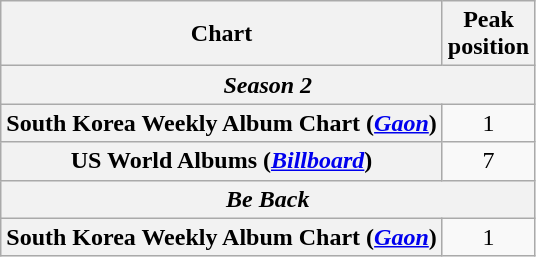<table class="wikitable sortable plainrowheaders">
<tr>
<th>Chart</th>
<th>Peak<br>position</th>
</tr>
<tr>
<th colspan="2"><em>Season 2</em></th>
</tr>
<tr>
<th scope="row">South Korea Weekly Album Chart (<em><a href='#'>Gaon</a></em>)</th>
<td align="center">1</td>
</tr>
<tr>
<th scope="row">US World Albums (<em><a href='#'>Billboard</a></em>)</th>
<td align="center">7</td>
</tr>
<tr>
<th colspan="2"><em>Be Back</em></th>
</tr>
<tr>
<th scope="row">South Korea Weekly Album Chart (<em><a href='#'>Gaon</a></em>)</th>
<td align="center">1</td>
</tr>
</table>
